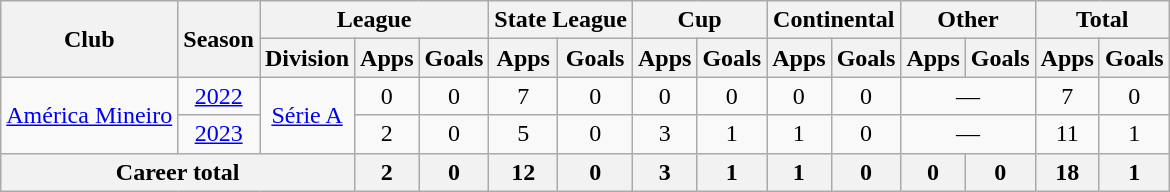<table class="wikitable" style="text-align: center;">
<tr>
<th rowspan="2">Club</th>
<th rowspan="2">Season</th>
<th colspan="3">League</th>
<th colspan="2">State League</th>
<th colspan="2">Cup</th>
<th colspan="2">Continental</th>
<th colspan="2">Other</th>
<th colspan="2">Total</th>
</tr>
<tr>
<th>Division</th>
<th>Apps</th>
<th>Goals</th>
<th>Apps</th>
<th>Goals</th>
<th>Apps</th>
<th>Goals</th>
<th>Apps</th>
<th>Goals</th>
<th>Apps</th>
<th>Goals</th>
<th>Apps</th>
<th>Goals</th>
</tr>
<tr>
<td rowspan=2><a href='#'>América Mineiro</a></td>
<td><a href='#'>2022</a></td>
<td rowspan=2><a href='#'>Série A</a></td>
<td>0</td>
<td>0</td>
<td>7</td>
<td>0</td>
<td>0</td>
<td>0</td>
<td>0</td>
<td>0</td>
<td colspan=2>—</td>
<td>7</td>
<td>0</td>
</tr>
<tr>
<td><a href='#'>2023</a></td>
<td>2</td>
<td>0</td>
<td>5</td>
<td>0</td>
<td>3</td>
<td>1</td>
<td>1</td>
<td>0</td>
<td colspan=2>—</td>
<td>11</td>
<td>1</td>
</tr>
<tr>
<th colspan=3><strong>Career total</strong></th>
<th>2</th>
<th>0</th>
<th>12</th>
<th>0</th>
<th>3</th>
<th>1</th>
<th>1</th>
<th>0</th>
<th>0</th>
<th>0</th>
<th>18</th>
<th>1</th>
</tr>
</table>
